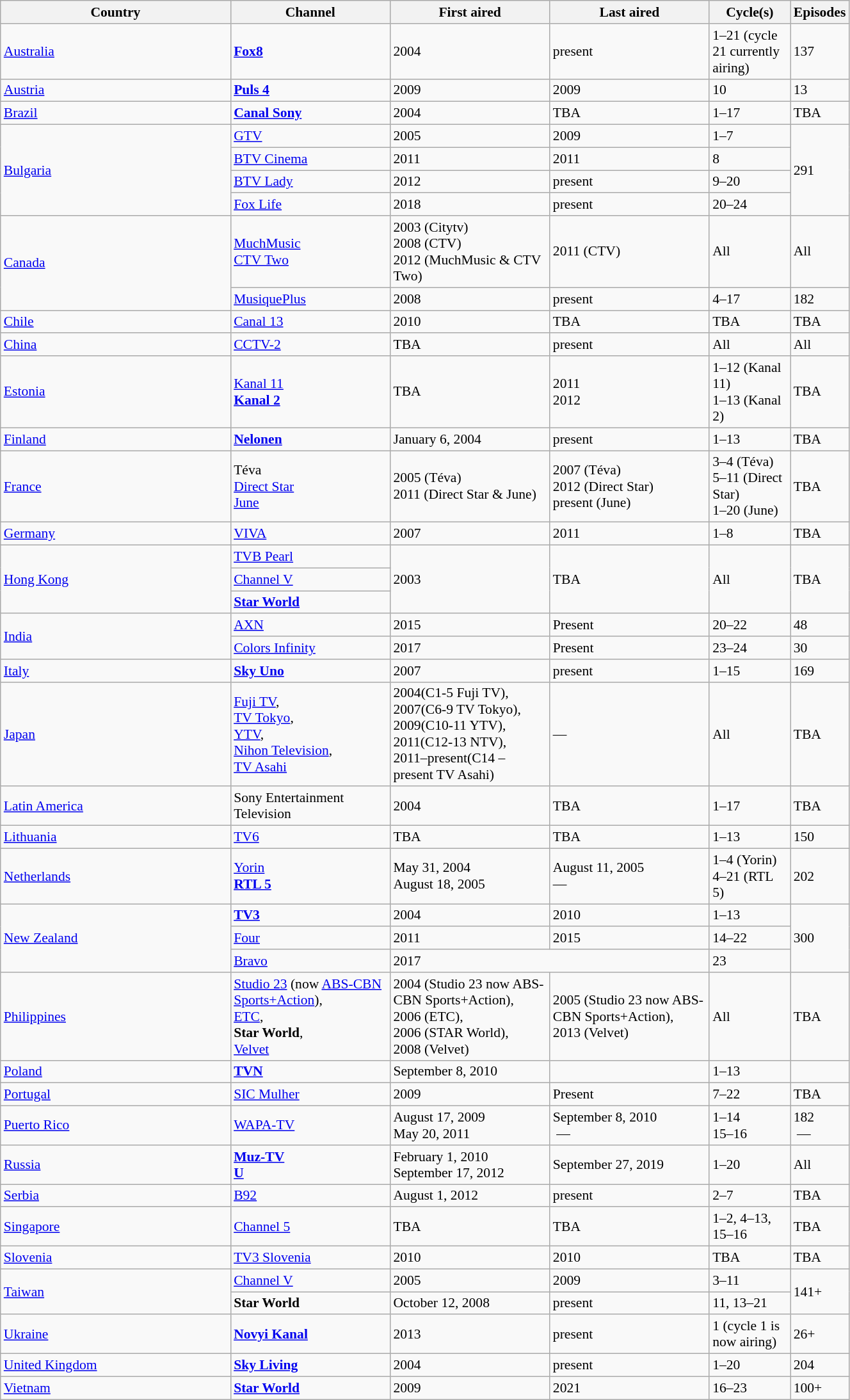<table class="wikitable" style="font-size:90%; width:70%">
<tr>
<th style="width:30%;">Country</th>
<th style="width:20%;">Channel</th>
<th style="width:20%;">First aired</th>
<th style="width:20%;">Last aired</th>
<th width=10%>Cycle(s)</th>
<th width=10%>Episodes</th>
</tr>
<tr>
<td><a href='#'>Australia</a></td>
<td><strong><a href='#'>Fox8</a></strong></td>
<td>2004</td>
<td>present</td>
<td>1–21 (cycle 21 currently airing)</td>
<td>137</td>
</tr>
<tr>
<td><a href='#'>Austria</a></td>
<td><strong><a href='#'>Puls 4</a></strong></td>
<td>2009</td>
<td>2009</td>
<td>10</td>
<td>13</td>
</tr>
<tr>
<td><a href='#'>Brazil</a></td>
<td><strong><a href='#'>Canal Sony</a></strong></td>
<td>2004</td>
<td>TBA</td>
<td>1–17</td>
<td>TBA</td>
</tr>
<tr>
<td rowspan="4"><a href='#'>Bulgaria</a></td>
<td><a href='#'>GTV</a></td>
<td>2005</td>
<td>2009</td>
<td>1–7</td>
<td rowspan="4">291</td>
</tr>
<tr>
<td><a href='#'>BTV Cinema</a></td>
<td>2011</td>
<td>2011</td>
<td>8</td>
</tr>
<tr>
<td><a href='#'>BTV Lady</a></td>
<td>2012</td>
<td>present</td>
<td>9–20</td>
</tr>
<tr>
<td><a href='#'>Fox Life</a></td>
<td>2018</td>
<td>present</td>
<td>20–24</td>
</tr>
<tr>
<td rowspan="2"><a href='#'>Canada</a></td>
<td><a href='#'>MuchMusic</a><br><a href='#'>CTV Two</a></td>
<td>2003 (Citytv)<br>2008 (CTV)<br>2012 (MuchMusic & CTV Two)</td>
<td>2011 (CTV)</td>
<td>All</td>
<td>All</td>
</tr>
<tr>
<td><a href='#'>MusiquePlus</a></td>
<td>2008</td>
<td>present</td>
<td>4–17</td>
<td>182</td>
</tr>
<tr>
<td><a href='#'>Chile</a></td>
<td><a href='#'>Canal 13</a></td>
<td>2010</td>
<td>TBA</td>
<td>TBA</td>
<td>TBA</td>
</tr>
<tr>
<td><a href='#'>China</a></td>
<td><a href='#'>CCTV-2</a></td>
<td>TBA</td>
<td>present</td>
<td>All</td>
<td>All</td>
</tr>
<tr>
<td><a href='#'>Estonia</a></td>
<td><a href='#'>Kanal 11</a><br><strong><a href='#'>Kanal 2</a></strong></td>
<td>TBA</td>
<td>2011<br>2012</td>
<td>1–12 (Kanal 11)<br>1–13 (Kanal 2)</td>
<td>TBA</td>
</tr>
<tr>
<td><a href='#'>Finland</a></td>
<td><strong><a href='#'>Nelonen</a></strong></td>
<td>January 6, 2004</td>
<td>present</td>
<td>1–13</td>
<td>TBA</td>
</tr>
<tr>
<td><a href='#'>France</a></td>
<td>Téva<br><a href='#'>Direct Star</a><br><a href='#'>June</a></td>
<td>2005 (Téva)<br>2011 (Direct Star & June)</td>
<td>2007 (Téva)<br>2012 (Direct Star)<br>present (June)</td>
<td>3–4 (Téva)<br>5–11 (Direct Star)<br>1–20 (June)</td>
<td>TBA</td>
</tr>
<tr>
<td><a href='#'>Germany</a></td>
<td><a href='#'>VIVA</a></td>
<td>2007</td>
<td>2011</td>
<td>1–8</td>
<td>TBA</td>
</tr>
<tr>
<td rowspan="3"><a href='#'>Hong Kong</a></td>
<td><a href='#'>TVB Pearl</a></td>
<td rowspan="3">2003</td>
<td rowspan="3">TBA</td>
<td rowspan="3">All</td>
<td rowspan="3">TBA</td>
</tr>
<tr>
<td><a href='#'>Channel V</a></td>
</tr>
<tr>
<td><strong><a href='#'>Star World</a></strong></td>
</tr>
<tr>
<td rowspan="2"><a href='#'>India</a></td>
<td><a href='#'>AXN</a></td>
<td>2015</td>
<td>Present</td>
<td>20–22</td>
<td>48</td>
</tr>
<tr>
<td><a href='#'>Colors Infinity</a></td>
<td>2017</td>
<td>Present</td>
<td>23–24</td>
<td>30</td>
</tr>
<tr>
<td><a href='#'>Italy</a></td>
<td><strong><a href='#'>Sky Uno</a></strong></td>
<td>2007</td>
<td>present</td>
<td>1–15</td>
<td>169</td>
</tr>
<tr>
<td><a href='#'>Japan</a></td>
<td><a href='#'>Fuji TV</a>,<br><a href='#'>TV Tokyo</a>,<br><a href='#'>YTV</a>,<br><a href='#'>Nihon Television</a>,<br><a href='#'>TV Asahi</a></td>
<td>2004(C1-5 Fuji TV),<br>2007(C6-9 TV Tokyo),<br>2009(C10-11 YTV),<br>2011(C12-13 NTV),<br>2011–present(C14 – present TV Asahi)</td>
<td>—</td>
<td>All</td>
<td>TBA</td>
</tr>
<tr>
<td><a href='#'>Latin America</a></td>
<td>Sony Entertainment Television</td>
<td>2004</td>
<td>TBA</td>
<td>1–17</td>
<td>TBA</td>
</tr>
<tr>
<td><a href='#'>Lithuania</a></td>
<td><a href='#'>TV6</a></td>
<td>TBA</td>
<td>TBA</td>
<td>1–13</td>
<td>150</td>
</tr>
<tr>
<td><a href='#'>Netherlands</a></td>
<td><a href='#'>Yorin</a><br><strong><a href='#'>RTL 5</a></strong></td>
<td>May 31, 2004<br>August 18, 2005</td>
<td>August 11, 2005<br>—</td>
<td>1–4 (Yorin) <br>4–21 (RTL 5)</td>
<td>202</td>
</tr>
<tr>
<td rowspan="3"><a href='#'>New Zealand</a></td>
<td><strong><a href='#'>TV3</a></strong></td>
<td>2004</td>
<td>2010</td>
<td>1–13</td>
<td rowspan="3">300</td>
</tr>
<tr>
<td><a href='#'>Four</a></td>
<td>2011</td>
<td>2015</td>
<td>14–22</td>
</tr>
<tr>
<td><a href='#'>Bravo</a></td>
<td colspan="2">2017</td>
<td>23</td>
</tr>
<tr>
<td><a href='#'>Philippines</a></td>
<td><a href='#'>Studio 23</a> (now <a href='#'>ABS-CBN Sports+Action</a>),<br><a href='#'>ETC</a>,<br><strong>Star World</strong>,<br><a href='#'>Velvet</a></td>
<td>2004 (Studio 23 now ABS-CBN Sports+Action),<br>2006 (ETC),<br>2006 (STAR World), <br>2008 (Velvet)</td>
<td>2005 (Studio 23 now ABS-CBN Sports+Action),<br>2013 (Velvet)</td>
<td>All</td>
<td>TBA</td>
</tr>
<tr>
<td><a href='#'>Poland</a></td>
<td><strong><a href='#'>TVN</a></strong></td>
<td>September 8, 2010</td>
<td></td>
<td>1–13</td>
<td></td>
</tr>
<tr>
<td><a href='#'>Portugal</a></td>
<td><a href='#'>SIC Mulher</a></td>
<td>2009</td>
<td>Present</td>
<td>7–22</td>
<td>TBA</td>
</tr>
<tr>
<td><a href='#'>Puerto Rico</a></td>
<td><a href='#'>WAPA-TV</a></td>
<td>August 17, 2009<br>May 20, 2011</td>
<td>September 8, 2010<br> —</td>
<td>1–14<br>15–16</td>
<td>182<br> —</td>
</tr>
<tr>
<td><a href='#'>Russia</a></td>
<td><strong><a href='#'>Muz-TV</a></strong><br><strong><a href='#'>U</a></strong></td>
<td>February 1, 2010<br>September 17, 2012</td>
<td>September 27, 2019</td>
<td>1–20</td>
<td>All</td>
</tr>
<tr>
<td><a href='#'>Serbia</a></td>
<td><a href='#'>B92</a></td>
<td>August 1, 2012</td>
<td>present</td>
<td>2–7</td>
<td>TBA</td>
</tr>
<tr>
<td><a href='#'>Singapore</a></td>
<td><a href='#'>Channel 5</a></td>
<td>TBA</td>
<td>TBA</td>
<td>1–2, 4–13, 15–16</td>
<td>TBA</td>
</tr>
<tr>
<td><a href='#'>Slovenia</a></td>
<td><a href='#'>TV3 Slovenia</a></td>
<td>2010</td>
<td>2010</td>
<td>TBA</td>
<td>TBA</td>
</tr>
<tr>
<td rowspan=2><a href='#'>Taiwan</a></td>
<td><a href='#'>Channel V</a></td>
<td>2005</td>
<td>2009</td>
<td>3–11</td>
<td rowspan=2>141+</td>
</tr>
<tr>
<td><strong>Star World</strong></td>
<td>October 12, 2008</td>
<td>present</td>
<td>11, 13–21</td>
</tr>
<tr>
<td><a href='#'>Ukraine</a></td>
<td><strong><a href='#'>Novyi Kanal</a></strong></td>
<td>2013</td>
<td>present</td>
<td>1 (cycle 1 is now airing)</td>
<td>26+</td>
</tr>
<tr>
<td><a href='#'>United Kingdom</a></td>
<td><strong><a href='#'>Sky Living</a></strong></td>
<td>2004</td>
<td>present</td>
<td>1–20</td>
<td>204</td>
</tr>
<tr>
<td><a href='#'>Vietnam</a></td>
<td><strong><a href='#'>Star World</a></strong></td>
<td>2009</td>
<td>2021</td>
<td>16–23</td>
<td>100+</td>
</tr>
</table>
